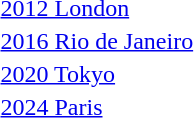<table>
<tr>
<td><a href='#'>2012 London</a><br></td>
<td></td>
<td></td>
<td></td>
</tr>
<tr>
<td><a href='#'>2016 Rio de Janeiro</a><br></td>
<td></td>
<td></td>
<td></td>
</tr>
<tr>
<td><a href='#'>2020 Tokyo</a><br></td>
<td></td>
<td></td>
<td></td>
</tr>
<tr>
<td><a href='#'>2024 Paris</a><br></td>
<td></td>
<td></td>
<td></td>
</tr>
<tr>
</tr>
</table>
